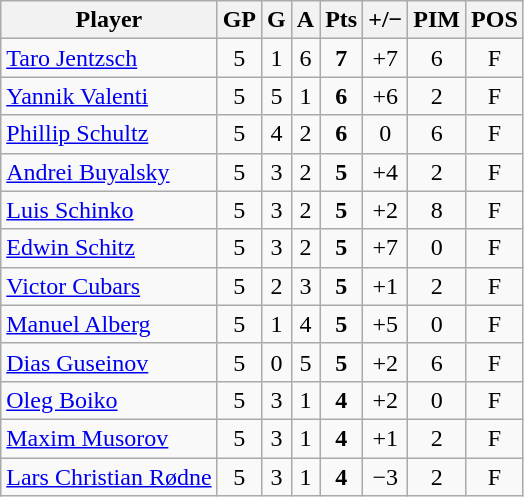<table class="wikitable sortable" style="text-align:center;">
<tr>
<th>Player</th>
<th>GP</th>
<th>G</th>
<th>A</th>
<th>Pts</th>
<th>+/−</th>
<th>PIM</th>
<th>POS</th>
</tr>
<tr>
<td style="text-align:left;"> <a href='#'>Taro Jentzsch</a></td>
<td>5</td>
<td>1</td>
<td>6</td>
<td><strong>7</strong></td>
<td>+7</td>
<td>6</td>
<td>F</td>
</tr>
<tr>
<td style="text-align:left;"> <a href='#'>Yannik Valenti</a></td>
<td>5</td>
<td>5</td>
<td>1</td>
<td><strong>6</strong></td>
<td>+6</td>
<td>2</td>
<td>F</td>
</tr>
<tr>
<td style="text-align:left;"> <a href='#'>Phillip Schultz</a></td>
<td>5</td>
<td>4</td>
<td>2</td>
<td><strong>6</strong></td>
<td>0</td>
<td>6</td>
<td>F</td>
</tr>
<tr>
<td style="text-align:left;"> <a href='#'>Andrei Buyalsky</a></td>
<td>5</td>
<td>3</td>
<td>2</td>
<td><strong>5</strong></td>
<td>+4</td>
<td>2</td>
<td>F</td>
</tr>
<tr>
<td style="text-align:left;"> <a href='#'>Luis Schinko</a></td>
<td>5</td>
<td>3</td>
<td>2</td>
<td><strong>5</strong></td>
<td>+2</td>
<td>8</td>
<td>F</td>
</tr>
<tr>
<td style="text-align:left;"> <a href='#'>Edwin Schitz</a></td>
<td>5</td>
<td>3</td>
<td>2</td>
<td><strong>5</strong></td>
<td>+7</td>
<td>0</td>
<td>F</td>
</tr>
<tr>
<td style="text-align:left;"> <a href='#'>Victor Cubars</a></td>
<td>5</td>
<td>2</td>
<td>3</td>
<td><strong>5</strong></td>
<td>+1</td>
<td>2</td>
<td>F</td>
</tr>
<tr>
<td style="text-align:left;"> <a href='#'>Manuel Alberg</a></td>
<td>5</td>
<td>1</td>
<td>4</td>
<td><strong>5</strong></td>
<td>+5</td>
<td>0</td>
<td>F</td>
</tr>
<tr>
<td style="text-align:left;"> <a href='#'>Dias Guseinov</a></td>
<td>5</td>
<td>0</td>
<td>5</td>
<td><strong>5</strong></td>
<td>+2</td>
<td>6</td>
<td>F</td>
</tr>
<tr>
<td style="text-align:left;"> <a href='#'>Oleg Boiko</a></td>
<td>5</td>
<td>3</td>
<td>1</td>
<td><strong>4</strong></td>
<td>+2</td>
<td>0</td>
<td>F</td>
</tr>
<tr>
<td style="text-align:left;"> <a href='#'>Maxim Musorov</a></td>
<td>5</td>
<td>3</td>
<td>1</td>
<td><strong>4</strong></td>
<td>+1</td>
<td>2</td>
<td>F</td>
</tr>
<tr>
<td style="text-align:left;"> <a href='#'>Lars Christian Rødne</a></td>
<td>5</td>
<td>3</td>
<td>1</td>
<td><strong>4</strong></td>
<td>−3</td>
<td>2</td>
<td>F</td>
</tr>
</table>
